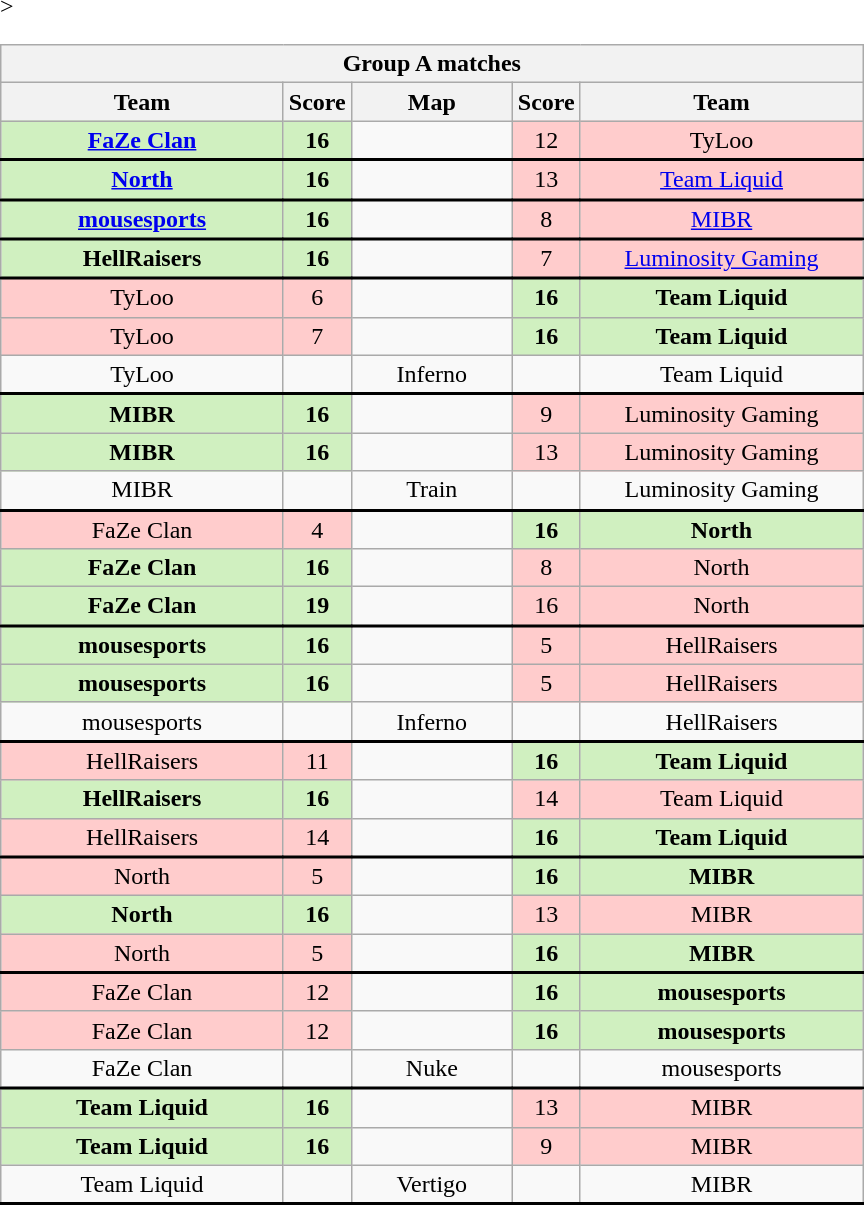<table class="wikitable" style="text-align: center">
<tr>
<th colspan=5>Group A matches</th>
</tr>
<tr <noinclude>>
<th width="181px">Team</th>
<th width="20px">Score</th>
<th width="100px">Map</th>
<th width="20px">Score</th>
<th width="181px">Team</noinclude></th>
</tr>
<tr style="text-align:center;border-width:0 0 2px 0; border-style:solid;border-color:black;">
<td style="background: #D0F0C0;"><strong><a href='#'>FaZe Clan</a></strong></td>
<td style="background: #D0F0C0;"><strong>16</strong></td>
<td></td>
<td style="background: #FFCCCC;">12</td>
<td style="background: #FFCCCC;">TyLoo</td>
</tr>
<tr style="text-align:center;border-width:0 0 2px 0; border-style:solid;border-color:black;">
<td style="background: #D0F0C0;"><strong><a href='#'>North</a></strong></td>
<td style="background: #D0F0C0;"><strong>16</strong></td>
<td></td>
<td style="background: #FFCCCC;">13</td>
<td style="background: #FFCCCC;"><a href='#'>Team Liquid</a></td>
</tr>
<tr style="text-align:center;border-width:0 0 2px 0; border-style:solid;border-color:black;">
<td style="background: #D0F0C0;"><strong><a href='#'>mousesports</a></strong></td>
<td style="background: #D0F0C0;"><strong>16</strong></td>
<td></td>
<td style="background: #FFCCCC;">8</td>
<td style="background: #FFCCCC;"><a href='#'>MIBR</a></td>
</tr>
<tr style="text-align:center;border-width:0 0 2px 0; border-style:solid;border-color:black;">
<td style="background: #D0F0C0;"><strong>HellRaisers</strong></td>
<td style="background: #D0F0C0;"><strong>16</strong></td>
<td></td>
<td style="background: #FFCCCC;">7</td>
<td style="background: #FFCCCC;"><a href='#'>Luminosity Gaming</a></td>
</tr>
<tr>
<td style="background: #FFCCCC;">TyLoo</td>
<td style="background: #FFCCCC;">6</td>
<td></td>
<td style="background: #D0F0C0;"><strong>16</strong></td>
<td style="background: #D0F0C0;"><strong>Team Liquid</strong></td>
</tr>
<tr>
<td style="background: #FFCCCC;">TyLoo</td>
<td style="background: #FFCCCC;">7</td>
<td></td>
<td style="background: #D0F0C0;"><strong>16</strong></td>
<td style="background: #D0F0C0;"><strong>Team Liquid</strong></td>
</tr>
<tr style="text-align:center;border-width:0 0 2px 0; border-style:solid;border-color:black;">
<td>TyLoo</td>
<td></td>
<td>Inferno</td>
<td></td>
<td>Team Liquid</td>
</tr>
<tr>
<td style="background: #D0F0C0;"><strong>MIBR</strong></td>
<td style="background: #D0F0C0;"><strong>16</strong></td>
<td></td>
<td style="background: #FFCCCC;">9</td>
<td style="background: #FFCCCC;">Luminosity Gaming</td>
</tr>
<tr>
<td style="background: #D0F0C0;"><strong>MIBR</strong></td>
<td style="background: #D0F0C0;"><strong>16</strong></td>
<td></td>
<td style="background: #FFCCCC;">13</td>
<td style="background: #FFCCCC;">Luminosity Gaming</td>
</tr>
<tr style="text-align:center;border-width:0 0 2px 0; border-style:solid;border-color:black;">
<td>MIBR</td>
<td></td>
<td>Train</td>
<td></td>
<td>Luminosity Gaming</td>
</tr>
<tr>
<td style="background: #FFCCCC;">FaZe Clan</td>
<td style="background: #FFCCCC;">4</td>
<td></td>
<td style="background: #D0F0C0;"><strong>16</strong></td>
<td style="background: #D0F0C0;"><strong>North</strong></td>
</tr>
<tr>
<td style="background: #D0F0C0;"><strong>FaZe Clan</strong></td>
<td style="background: #D0F0C0;"><strong>16</strong></td>
<td></td>
<td style="background: #FFCCCC;">8</td>
<td style="background: #FFCCCC;">North</td>
</tr>
<tr style="text-align:center;border-width:0 0 2px 0; border-style:solid;border-color:black;">
<td style="background: #D0F0C0;"><strong>FaZe Clan</strong></td>
<td style="background: #D0F0C0;"><strong>19</strong></td>
<td></td>
<td style="background: #FFCCCC;">16</td>
<td style="background: #FFCCCC;">North</td>
</tr>
<tr>
<td style="background: #D0F0C0;"><strong>mousesports</strong></td>
<td style="background: #D0F0C0;"><strong>16</strong></td>
<td></td>
<td style="background: #FFCCCC;">5</td>
<td style="background: #FFCCCC;">HellRaisers</td>
</tr>
<tr>
<td style="background: #D0F0C0;"><strong>mousesports</strong></td>
<td style="background: #D0F0C0;"><strong>16</strong></td>
<td></td>
<td style="background: #FFCCCC;">5</td>
<td style="background: #FFCCCC;">HellRaisers</td>
</tr>
<tr style="text-align:center;border-width:0 0 2px 0; border-style:solid;border-color:black;">
<td>mousesports</td>
<td></td>
<td>Inferno</td>
<td></td>
<td>HellRaisers</td>
</tr>
<tr>
<td style="background: #FFCCCC;">HellRaisers</td>
<td style="background: #FFCCCC;">11</td>
<td></td>
<td style="background: #D0F0C0;"><strong>16</strong></td>
<td style="background: #D0F0C0;"><strong>Team Liquid</strong></td>
</tr>
<tr>
<td style="background: #D0F0C0;"><strong>HellRaisers</strong></td>
<td style="background: #D0F0C0;"><strong>16</strong></td>
<td></td>
<td style="background: #FFCCCC;">14</td>
<td style="background: #FFCCCC;">Team Liquid</td>
</tr>
<tr style="text-align:center;border-width:0 0 2px 0; border-style:solid;border-color:black;">
<td style="background: #FFCCCC;">HellRaisers</td>
<td style="background: #FFCCCC;">14</td>
<td></td>
<td style="background: #D0F0C0;"><strong>16</strong></td>
<td style="background: #D0F0C0;"><strong>Team Liquid</strong></td>
</tr>
<tr>
<td style="background: #FFCCCC;">North</td>
<td style="background: #FFCCCC;">5</td>
<td></td>
<td style="background: #D0F0C0;"><strong>16</strong></td>
<td style="background: #D0F0C0;"><strong>MIBR</strong></td>
</tr>
<tr>
<td style="background: #D0F0C0;"><strong>North</strong></td>
<td style="background: #D0F0C0;"><strong>16</strong></td>
<td></td>
<td style="background: #FFCCCC;">13</td>
<td style="background: #FFCCCC;">MIBR</td>
</tr>
<tr style="text-align:center;border-width:0 0 2px 0; border-style:solid;border-color:black;">
<td style="background: #FFCCCC;">North</td>
<td style="background: #FFCCCC;">5</td>
<td></td>
<td style="background: #D0F0C0;"><strong>16</strong></td>
<td style="background: #D0F0C0;"><strong>MIBR</strong></td>
</tr>
<tr>
<td style="background: #FFCCCC;">FaZe Clan</td>
<td style="background: #FFCCCC;">12</td>
<td></td>
<td style="background: #D0F0C0;"><strong>16</strong></td>
<td style="background: #D0F0C0;"><strong>mousesports</strong></td>
</tr>
<tr>
<td style="background: #FFCCCC;">FaZe Clan</td>
<td style="background: #FFCCCC;">12</td>
<td></td>
<td style="background: #D0F0C0;"><strong>16</strong></td>
<td style="background: #D0F0C0;"><strong>mousesports</strong></td>
</tr>
<tr style="text-align:center;border-width:0 0 2px 0; border-style:solid;border-color:black;">
<td>FaZe Clan</td>
<td></td>
<td>Nuke</td>
<td></td>
<td>mousesports</td>
</tr>
<tr>
<td style="background: #D0F0C0;"><strong>Team Liquid</strong></td>
<td style="background: #D0F0C0;"><strong>16</strong></td>
<td></td>
<td style="background: #FFCCCC;">13</td>
<td style="background: #FFCCCC;">MIBR</td>
</tr>
<tr>
<td style="background: #D0F0C0;"><strong>Team Liquid</strong></td>
<td style="background: #D0F0C0;"><strong>16</strong></td>
<td></td>
<td style="background: #FFCCCC;">9</td>
<td style="background: #FFCCCC;">MIBR</td>
</tr>
<tr style="text-align:center;border-width:0 0 2px 0; border-style:solid;border-color:black;">
<td>Team Liquid</td>
<td></td>
<td>Vertigo</td>
<td></td>
<td>MIBR</td>
</tr>
</table>
